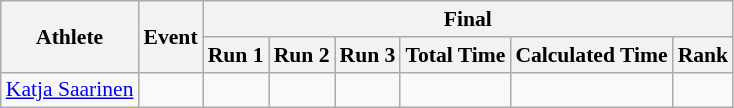<table class="wikitable" style="font-size:90%">
<tr>
<th rowspan="2">Athlete</th>
<th rowspan="2">Event</th>
<th colspan="6">Final</th>
</tr>
<tr>
<th>Run 1</th>
<th>Run 2</th>
<th>Run 3</th>
<th>Total Time</th>
<th>Calculated Time</th>
<th>Rank</th>
</tr>
<tr>
<td><a href='#'>Katja Saarinen</a></td>
<td></td>
<td align="center"></td>
<td align="center"></td>
<td align="center"></td>
<td align="center"></td>
<td align="center"></td>
<td align="center"></td>
</tr>
</table>
